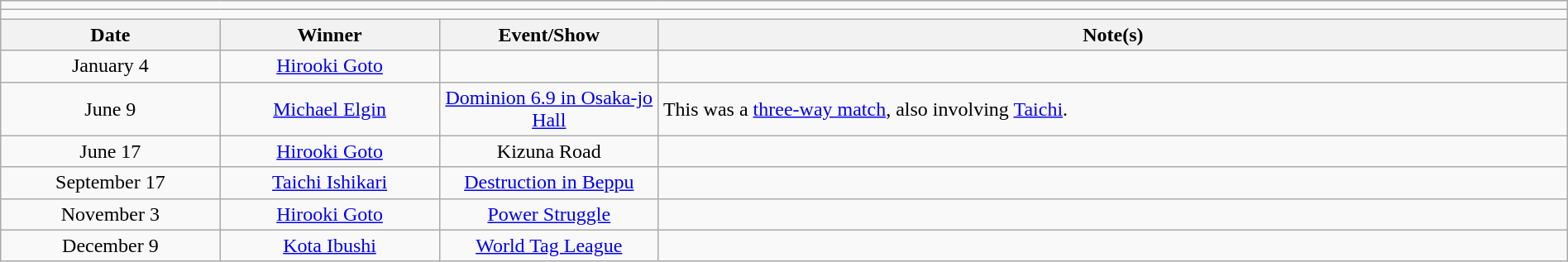<table class="wikitable" style="text-align:center; width:100%;">
<tr>
<td colspan="5"></td>
</tr>
<tr>
<td colspan="5"><strong></strong></td>
</tr>
<tr>
<th width=14%>Date</th>
<th width=14%>Winner</th>
<th width=14%>Event/Show</th>
<th width=58%>Note(s)</th>
</tr>
<tr>
<td>January 4</td>
<td><a href='#'>Hirooki Goto</a></td>
<td></td>
<td align=left></td>
</tr>
<tr>
<td>June 9</td>
<td><a href='#'>Michael Elgin</a></td>
<td><a href='#'>Dominion 6.9 in Osaka-jo Hall</a></td>
<td align=left>This was a <a href='#'>three-way match</a>, also involving <a href='#'>Taichi</a>.</td>
</tr>
<tr>
<td>June 17</td>
<td><a href='#'>Hirooki Goto</a></td>
<td>Kizuna Road</td>
<td align=left></td>
</tr>
<tr>
<td>September 17</td>
<td><a href='#'>Taichi Ishikari</a></td>
<td><a href='#'>Destruction in Beppu</a></td>
<td align=left></td>
</tr>
<tr>
<td>November 3</td>
<td><a href='#'>Hirooki Goto</a></td>
<td><a href='#'>Power Struggle</a></td>
<td align=left></td>
</tr>
<tr>
<td>December 9</td>
<td><a href='#'>Kota Ibushi</a></td>
<td><a href='#'>World Tag League</a></td>
<td align=left></td>
</tr>
</table>
